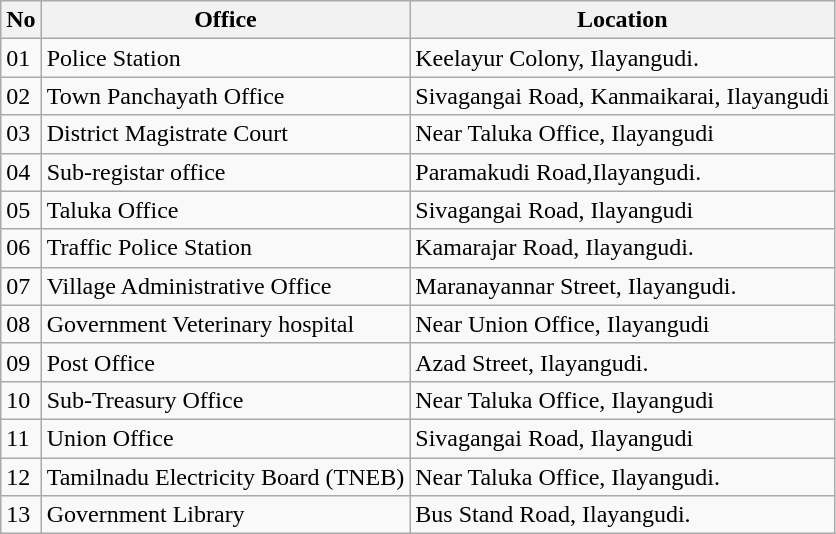<table class="wikitable">
<tr>
<th>No</th>
<th>Office</th>
<th>Location</th>
</tr>
<tr>
<td>01</td>
<td>Police Station</td>
<td>Keelayur Colony, Ilayangudi.</td>
</tr>
<tr>
<td>02</td>
<td>Town Panchayath Office</td>
<td>Sivagangai Road, Kanmaikarai, Ilayangudi</td>
</tr>
<tr>
<td>03</td>
<td>District Magistrate Court</td>
<td>Near Taluka Office, Ilayangudi</td>
</tr>
<tr>
<td>04</td>
<td>Sub-registar office</td>
<td>Paramakudi Road,Ilayangudi.</td>
</tr>
<tr>
<td>05</td>
<td>Taluka Office</td>
<td>Sivagangai Road, Ilayangudi</td>
</tr>
<tr>
<td>06</td>
<td>Traffic Police Station</td>
<td>Kamarajar Road, Ilayangudi.</td>
</tr>
<tr>
<td>07</td>
<td>Village Administrative Office</td>
<td>Maranayannar Street, Ilayangudi.</td>
</tr>
<tr>
<td>08</td>
<td>Government Veterinary hospital</td>
<td>Near Union Office, Ilayangudi</td>
</tr>
<tr>
<td>09</td>
<td>Post Office</td>
<td>Azad Street, Ilayangudi.</td>
</tr>
<tr>
<td>10</td>
<td>Sub-Treasury Office</td>
<td>Near Taluka Office, Ilayangudi</td>
</tr>
<tr>
<td>11</td>
<td>Union Office</td>
<td>Sivagangai Road, Ilayangudi</td>
</tr>
<tr>
<td>12</td>
<td>Tamilnadu Electricity Board (TNEB)</td>
<td>Near Taluka Office, Ilayangudi.</td>
</tr>
<tr>
<td>13</td>
<td>Government Library</td>
<td>Bus Stand Road, Ilayangudi.</td>
</tr>
</table>
